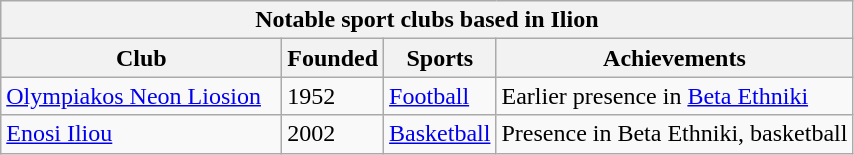<table class="wikitable">
<tr>
<th colspan="4">Notable sport clubs based in Ilion</th>
</tr>
<tr>
<th width="180">Club</th>
<th>Founded</th>
<th>Sports</th>
<th>Achievements</th>
</tr>
<tr>
<td><a href='#'>Olympiakos Neon Liosion</a></td>
<td>1952</td>
<td><a href='#'>Football</a></td>
<td>Earlier presence in <a href='#'>Beta Ethniki</a></td>
</tr>
<tr>
<td><a href='#'>Enosi Iliou</a></td>
<td>2002</td>
<td><a href='#'>Basketball</a></td>
<td>Presence in Beta Ethniki, basketball</td>
</tr>
</table>
